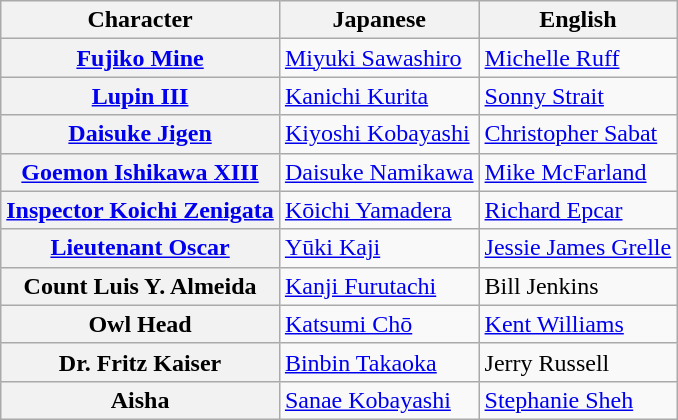<table class="wikitable">
<tr>
<th>Character</th>
<th>Japanese</th>
<th>English</th>
</tr>
<tr>
<th><a href='#'>Fujiko Mine</a></th>
<td><a href='#'>Miyuki Sawashiro</a></td>
<td><a href='#'>Michelle Ruff</a></td>
</tr>
<tr>
<th><a href='#'>Lupin III</a></th>
<td><a href='#'>Kanichi Kurita</a></td>
<td><a href='#'>Sonny Strait</a></td>
</tr>
<tr>
<th><a href='#'>Daisuke Jigen</a></th>
<td><a href='#'>Kiyoshi Kobayashi</a></td>
<td><a href='#'>Christopher Sabat</a></td>
</tr>
<tr>
<th><a href='#'>Goemon Ishikawa XIII</a></th>
<td><a href='#'>Daisuke Namikawa</a></td>
<td><a href='#'>Mike McFarland</a></td>
</tr>
<tr>
<th><a href='#'>Inspector Koichi Zenigata</a></th>
<td><a href='#'>Kōichi Yamadera</a></td>
<td><a href='#'>Richard Epcar</a></td>
</tr>
<tr>
<th><a href='#'>Lieutenant Oscar</a></th>
<td><a href='#'>Yūki Kaji</a></td>
<td><a href='#'>Jessie James Grelle</a></td>
</tr>
<tr>
<th>Count Luis Y. Almeida</th>
<td><a href='#'>Kanji Furutachi</a></td>
<td>Bill Jenkins</td>
</tr>
<tr>
<th>Owl Head</th>
<td><a href='#'>Katsumi Chō</a></td>
<td><a href='#'>Kent Williams</a></td>
</tr>
<tr>
<th>Dr. Fritz Kaiser</th>
<td><a href='#'>Binbin Takaoka</a></td>
<td>Jerry Russell</td>
</tr>
<tr>
<th>Aisha</th>
<td><a href='#'>Sanae Kobayashi</a></td>
<td><a href='#'>Stephanie Sheh</a></td>
</tr>
</table>
